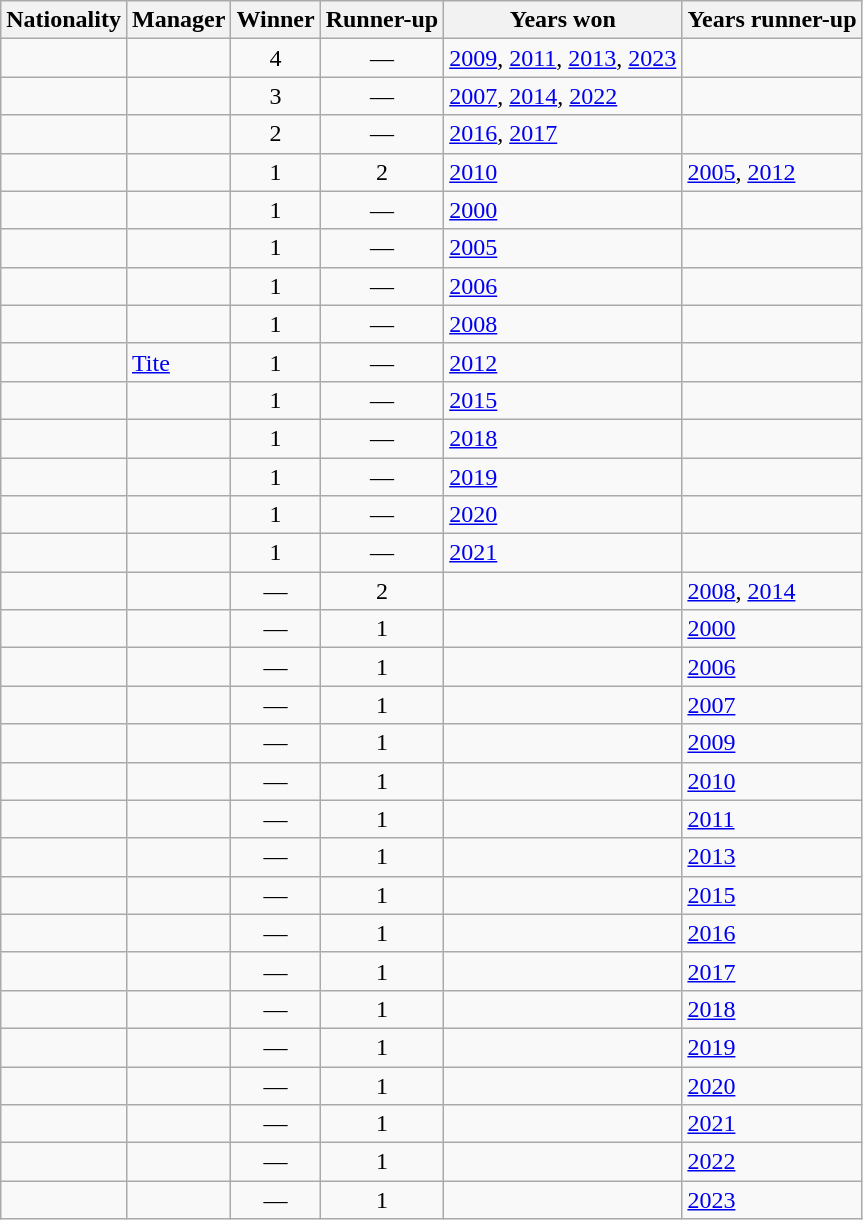<table class="sortable wikitable">
<tr>
<th>Nationality</th>
<th>Manager</th>
<th>Winner</th>
<th>Runner-up</th>
<th>Years won</th>
<th>Years runner-up</th>
</tr>
<tr>
<td></td>
<td></td>
<td align=center>4</td>
<td align=center>—</td>
<td><a href='#'>2009</a>, <a href='#'>2011</a>, <a href='#'>2013</a>, <a href='#'>2023</a></td>
<td align=center></td>
</tr>
<tr>
<td></td>
<td></td>
<td align=center>3</td>
<td align=center>—</td>
<td><a href='#'>2007</a>, <a href='#'>2014</a>, <a href='#'>2022</a></td>
<td align=center></td>
</tr>
<tr>
<td></td>
<td></td>
<td align=center>2</td>
<td align=center>—</td>
<td><a href='#'>2016</a>, <a href='#'>2017</a></td>
<td align=center></td>
</tr>
<tr>
<td></td>
<td></td>
<td align=center>1</td>
<td align=center>2</td>
<td><a href='#'>2010</a></td>
<td><a href='#'>2005</a>, <a href='#'>2012</a></td>
</tr>
<tr>
<td></td>
<td></td>
<td align=center>1</td>
<td align=center>—</td>
<td><a href='#'>2000</a></td>
<td align=center></td>
</tr>
<tr>
<td></td>
<td></td>
<td align=center>1</td>
<td align=center>—</td>
<td><a href='#'>2005</a></td>
<td align=center></td>
</tr>
<tr>
<td></td>
<td></td>
<td align=center>1</td>
<td align=center>—</td>
<td><a href='#'>2006</a></td>
<td align=center></td>
</tr>
<tr>
<td></td>
<td></td>
<td align=center>1</td>
<td align=center>—</td>
<td><a href='#'>2008</a></td>
<td align=center></td>
</tr>
<tr>
<td></td>
<td><a href='#'>Tite</a></td>
<td align=center>1</td>
<td align=center>—</td>
<td><a href='#'>2012</a></td>
<td align=center></td>
</tr>
<tr>
<td></td>
<td></td>
<td align=center>1</td>
<td align=center>—</td>
<td><a href='#'>2015</a></td>
<td align=center></td>
</tr>
<tr>
<td></td>
<td></td>
<td align=center>1</td>
<td align=center>—</td>
<td><a href='#'>2018</a></td>
<td align=center></td>
</tr>
<tr>
<td></td>
<td></td>
<td align=center>1</td>
<td align=center>—</td>
<td><a href='#'>2019</a></td>
<td align=center></td>
</tr>
<tr>
<td></td>
<td></td>
<td align=center>1</td>
<td align=center>—</td>
<td><a href='#'>2020</a></td>
<td align=center></td>
</tr>
<tr>
<td></td>
<td></td>
<td align=center>1</td>
<td align=center>—</td>
<td><a href='#'>2021</a></td>
<td align=center></td>
</tr>
<tr>
<td></td>
<td></td>
<td align=center>—</td>
<td align=center>2</td>
<td align=center></td>
<td><a href='#'>2008</a>, <a href='#'>2014</a></td>
</tr>
<tr>
<td></td>
<td></td>
<td align=center>—</td>
<td align=center>1</td>
<td align=center></td>
<td><a href='#'>2000</a></td>
</tr>
<tr>
<td></td>
<td></td>
<td align=center>—</td>
<td align=center>1</td>
<td align=center></td>
<td><a href='#'>2006</a></td>
</tr>
<tr>
<td></td>
<td></td>
<td align=center>—</td>
<td align=center>1</td>
<td align=center></td>
<td><a href='#'>2007</a></td>
</tr>
<tr>
<td></td>
<td></td>
<td align=center>—</td>
<td align=center>1</td>
<td align=center></td>
<td><a href='#'>2009</a></td>
</tr>
<tr>
<td></td>
<td></td>
<td align=center>—</td>
<td align=center>1</td>
<td align=center></td>
<td><a href='#'>2010</a></td>
</tr>
<tr>
<td></td>
<td></td>
<td align=center>—</td>
<td align=center>1</td>
<td align=center></td>
<td><a href='#'>2011</a></td>
</tr>
<tr>
<td></td>
<td></td>
<td align=center>—</td>
<td align=center>1</td>
<td align=center></td>
<td><a href='#'>2013</a></td>
</tr>
<tr>
<td></td>
<td></td>
<td align=center>—</td>
<td align=center>1</td>
<td align=center></td>
<td><a href='#'>2015</a></td>
</tr>
<tr>
<td></td>
<td></td>
<td align=center>—</td>
<td align=center>1</td>
<td align=center></td>
<td><a href='#'>2016</a></td>
</tr>
<tr>
<td></td>
<td></td>
<td align=center>—</td>
<td align=center>1</td>
<td align=center></td>
<td><a href='#'>2017</a></td>
</tr>
<tr>
<td></td>
<td></td>
<td align=center>—</td>
<td align=center>1</td>
<td align=center></td>
<td><a href='#'>2018</a></td>
</tr>
<tr>
<td></td>
<td></td>
<td align=center>—</td>
<td align=center>1</td>
<td align=center></td>
<td><a href='#'>2019</a></td>
</tr>
<tr>
<td></td>
<td></td>
<td align=center>—</td>
<td align=center>1</td>
<td align=center></td>
<td><a href='#'>2020</a></td>
</tr>
<tr>
<td></td>
<td></td>
<td align=center>—</td>
<td align=center>1</td>
<td align=center></td>
<td><a href='#'>2021</a></td>
</tr>
<tr>
<td></td>
<td></td>
<td align=center>—</td>
<td align=center>1</td>
<td align=center></td>
<td><a href='#'>2022</a></td>
</tr>
<tr>
<td></td>
<td></td>
<td align=center>—</td>
<td align=center>1</td>
<td align=center></td>
<td><a href='#'>2023</a></td>
</tr>
</table>
